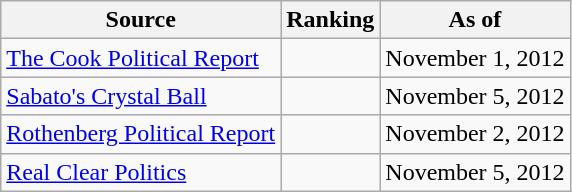<table class="wikitable" style="text-align:center">
<tr>
<th>Source</th>
<th>Ranking</th>
<th>As of</th>
</tr>
<tr>
<td align=left><a href='#'>The Cook Political Report</a></td>
<td></td>
<td>November 1, 2012</td>
</tr>
<tr>
<td align=left><a href='#'>Sabato's Crystal Ball</a></td>
<td></td>
<td>November 5, 2012</td>
</tr>
<tr>
<td align=left><a href='#'>Rothenberg Political Report</a></td>
<td></td>
<td>November 2, 2012</td>
</tr>
<tr>
<td align=left><a href='#'>Real Clear Politics</a></td>
<td></td>
<td>November 5, 2012</td>
</tr>
</table>
